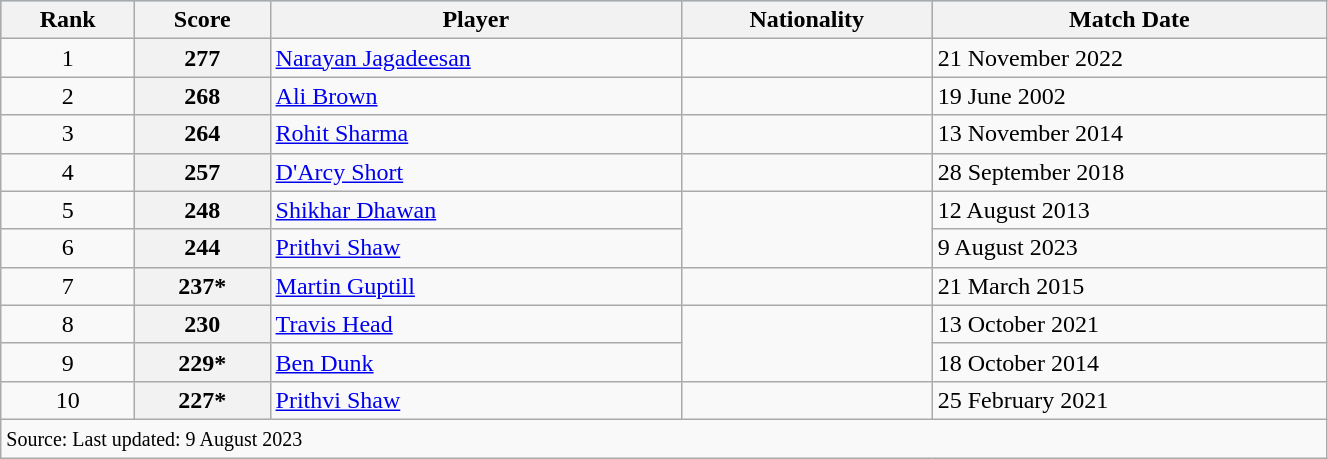<table class="wikitable" width=70%>
<tr bgcolor=#87cefa>
<th>Rank</th>
<th>Score</th>
<th>Player</th>
<th>Nationality</th>
<th>Match Date</th>
</tr>
<tr>
<td align=center>1</td>
<th>277</th>
<td><a href='#'>Narayan Jagadeesan</a></td>
<td></td>
<td>21 November 2022</td>
</tr>
<tr>
<td align=center>2</td>
<th>268</th>
<td><a href='#'>Ali Brown</a></td>
<td></td>
<td>19 June 2002</td>
</tr>
<tr>
<td align=center>3</td>
<th>264</th>
<td><a href='#'>Rohit Sharma</a></td>
<td></td>
<td>13 November 2014</td>
</tr>
<tr>
<td align=center>4</td>
<th>257</th>
<td><a href='#'>D'Arcy Short</a></td>
<td></td>
<td>28 September 2018</td>
</tr>
<tr>
<td align=center>5</td>
<th>248</th>
<td><a href='#'>Shikhar Dhawan</a></td>
<td rowspan=2></td>
<td>12 August 2013</td>
</tr>
<tr>
<td align=center>6</td>
<th>244</th>
<td><a href='#'>Prithvi Shaw</a></td>
<td>9 August 2023</td>
</tr>
<tr>
<td align=center>7</td>
<th>237*</th>
<td><a href='#'>Martin Guptill</a></td>
<td></td>
<td>21 March 2015</td>
</tr>
<tr>
<td align=center>8</td>
<th>230</th>
<td><a href='#'>Travis Head</a></td>
<td rowspan=2></td>
<td>13 October 2021</td>
</tr>
<tr>
<td align=center>9</td>
<th>229*</th>
<td><a href='#'>Ben Dunk</a></td>
<td>18 October 2014</td>
</tr>
<tr>
<td align=center>10</td>
<th>227*</th>
<td><a href='#'>Prithvi Shaw</a></td>
<td></td>
<td>25 February 2021</td>
</tr>
<tr>
<td colspan="5"><small>Source:  Last updated: 9 August 2023</small></td>
</tr>
</table>
